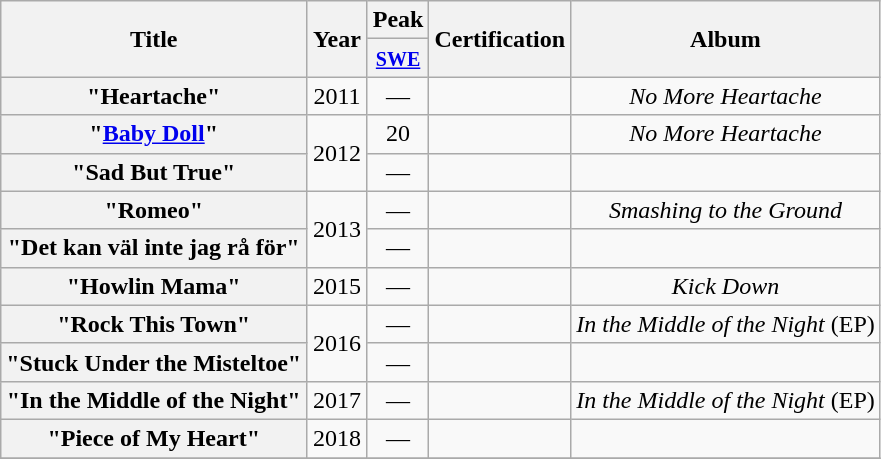<table class="wikitable plainrowheaders" style="text-align:center;">
<tr>
<th rowspan="2">Title</th>
<th width="33" rowspan="2" style="text-align:center;">Year</th>
<th>Peak</th>
<th rowspan="2">Certification</th>
<th rowspan="2">Album</th>
</tr>
<tr>
<th><a href='#'><small>SWE</small></a><br></th>
</tr>
<tr>
<th scope="row">"Heartache"</th>
<td>2011</td>
<td>—</td>
<td></td>
<td><em>No More Heartache</em></td>
</tr>
<tr>
<th scope="row">"<a href='#'>Baby Doll</a>"</th>
<td align="center" rowspan="2">2012</td>
<td align="center">20</td>
<td align="center"></td>
<td><em>No More Heartache</em></td>
</tr>
<tr>
<th scope="row">"Sad But True"</th>
<td>—</td>
<td></td>
<td></td>
</tr>
<tr>
<th scope="row">"Romeo"</th>
<td rowspan="2">2013</td>
<td>—</td>
<td></td>
<td><em>Smashing to the Ground</em></td>
</tr>
<tr>
<th scope="row">"Det kan väl inte jag rå för"</th>
<td>—</td>
<td></td>
<td></td>
</tr>
<tr>
<th scope="row">"Howlin Mama"</th>
<td>2015</td>
<td>—</td>
<td></td>
<td><em>Kick Down</em></td>
</tr>
<tr>
<th scope="row">"Rock This Town"</th>
<td rowspan="2">2016</td>
<td>—</td>
<td></td>
<td><em>In the Middle of the Night</em> (EP)</td>
</tr>
<tr>
<th scope="row">"Stuck Under the Misteltoe"</th>
<td>—</td>
<td></td>
<td></td>
</tr>
<tr>
<th scope="row">"In the Middle of the Night"</th>
<td>2017</td>
<td>—</td>
<td></td>
<td><em>In the Middle of the Night</em> (EP)</td>
</tr>
<tr>
<th scope="row">"Piece of My Heart"</th>
<td>2018</td>
<td>—</td>
<td></td>
<td></td>
</tr>
<tr>
</tr>
</table>
